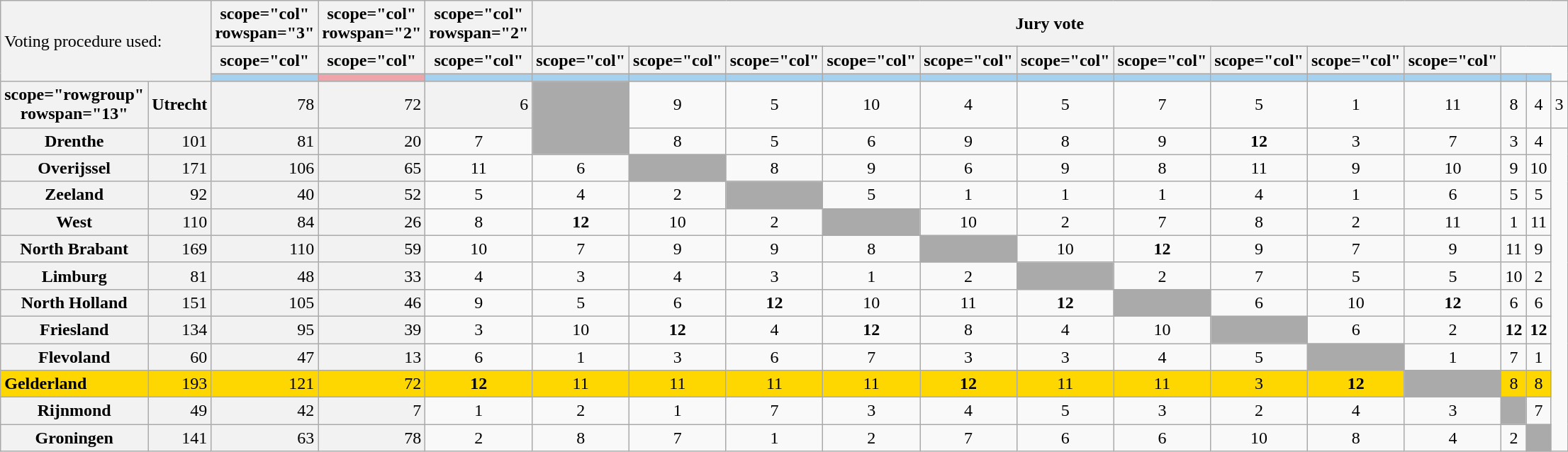<table class="wikitable plainrowheaders" style="text-align: center;">
<tr>
<td colspan="2" rowspan="3" style="text-align: left; background: #F2F2F2;">Voting procedure used:<br></td>
<th>scope="col" rowspan="3" </th>
<th>scope="col" rowspan="2" </th>
<th>scope="col" rowspan="2" </th>
<th scope="colgroup" colspan="13">Jury vote</th>
</tr>
<tr>
<th>scope="col" </th>
<th>scope="col" </th>
<th>scope="col" </th>
<th>scope="col" </th>
<th>scope="col" </th>
<th>scope="col" </th>
<th>scope="col" </th>
<th>scope="col" </th>
<th>scope="col" </th>
<th>scope="col" </th>
<th>scope="col" </th>
<th>scope="col" </th>
<th>scope="col" </th>
</tr>
<tr>
<td style="background: #A4D1EF;"></td>
<td style="background: #EFA4A9;"></td>
<td style="background: #A4D1EF;"></td>
<td style="background: #A4D1EF;"></td>
<td style="background: #A4D1EF;"></td>
<td style="background: #A4D1EF;"></td>
<td style="background: #A4D1EF;"></td>
<td style="background: #A4D1EF;"></td>
<td style="background: #A4D1EF;"></td>
<td style="background: #A4D1EF;"></td>
<td style="background: #A4D1EF;"></td>
<td style="background: #A4D1EF;"></td>
<td style="background: #A4D1EF;"></td>
<td style="background: #A4D1EF;"></td>
<td style="background: #A4D1EF;"></td>
</tr>
<tr>
<th>scope="rowgroup" rowspan="13" </th>
<th scope="row" style="background: #f2f2f2;">Utrecht</th>
<td style="text-align: right; background: #f2f2f2;">78</td>
<td style="text-align: right; background: #f2f2f2;">72</td>
<td style="text-align: right; background: #f2f2f2;">6</td>
<td style="background: #aaa;"></td>
<td>9</td>
<td>5</td>
<td>10</td>
<td>4</td>
<td>5</td>
<td>7</td>
<td>5</td>
<td>1</td>
<td>11</td>
<td>8</td>
<td>4</td>
<td>3</td>
</tr>
<tr>
<th scope="row" style="background: #f2f2f2;">Drenthe</th>
<td style="text-align: right; background: #f2f2f2;">101</td>
<td style="text-align: right; background: #f2f2f2;">81</td>
<td style="text-align: right; background: #f2f2f2;">20</td>
<td>7</td>
<td style="background: #aaa;"></td>
<td>8</td>
<td>5</td>
<td>6</td>
<td>9</td>
<td>8</td>
<td>9</td>
<td><strong>12</strong></td>
<td>3</td>
<td>7</td>
<td>3</td>
<td>4</td>
</tr>
<tr>
<th scope="row" style="background: #f2f2f2;">Overijssel</th>
<td style="text-align: right; background: #f2f2f2;">171</td>
<td style="text-align: right; background: #f2f2f2;">106</td>
<td style="text-align: right; background: #f2f2f2;">65</td>
<td>11</td>
<td>6</td>
<td style="background: #aaa;"></td>
<td>8</td>
<td>9</td>
<td>6</td>
<td>9</td>
<td>8</td>
<td>11</td>
<td>9</td>
<td>10</td>
<td>9</td>
<td>10</td>
</tr>
<tr>
<th scope="row" style="background: #f2f2f2;">Zeeland</th>
<td style="text-align: right; background: #f2f2f2;">92</td>
<td style="text-align: right; background: #f2f2f2;">40</td>
<td style="text-align: right; background: #f2f2f2;">52</td>
<td>5</td>
<td>4</td>
<td>2</td>
<td style="background: #aaa;"></td>
<td>5</td>
<td>1</td>
<td>1</td>
<td>1</td>
<td>4</td>
<td>1</td>
<td>6</td>
<td>5</td>
<td>5</td>
</tr>
<tr>
<th scope="row" style="background: #f2f2f2;">West</th>
<td style="text-align: right; background: #f2f2f2;">110</td>
<td style="text-align: right; background: #f2f2f2;">84</td>
<td style="text-align: right; background: #f2f2f2;">26</td>
<td>8</td>
<td><strong>12</strong></td>
<td>10</td>
<td>2</td>
<td style="background: #aaa;"></td>
<td>10</td>
<td>2</td>
<td>7</td>
<td>8</td>
<td>2</td>
<td>11</td>
<td>1</td>
<td>11</td>
</tr>
<tr>
<th scope="row" style="background: #f2f2f2;">North Brabant</th>
<td style="text-align: right; background: #f2f2f2;">169</td>
<td style="text-align: right; background: #f2f2f2;">110</td>
<td style="text-align: right; background: #f2f2f2;">59</td>
<td>10</td>
<td>7</td>
<td>9</td>
<td>9</td>
<td>8</td>
<td style="background: #aaa;"></td>
<td>10</td>
<td><strong>12</strong></td>
<td>9</td>
<td>7</td>
<td>9</td>
<td>11</td>
<td>9</td>
</tr>
<tr>
<th scope="row" style="background: #f2f2f2;">Limburg</th>
<td style="text-align: right; background: #f2f2f2;">81</td>
<td style="text-align: right; background: #f2f2f2;">48</td>
<td style="text-align: right; background: #f2f2f2;">33</td>
<td>4</td>
<td>3</td>
<td>4</td>
<td>3</td>
<td>1</td>
<td>2</td>
<td style="background: #aaa;"></td>
<td>2</td>
<td>7</td>
<td>5</td>
<td>5</td>
<td>10</td>
<td>2</td>
</tr>
<tr>
<th scope="row" style="background: #f2f2f2;">North Holland</th>
<td style="text-align: right; background: #f2f2f2;">151</td>
<td style="text-align: right; background: #f2f2f2;">105</td>
<td style="text-align: right; background: #f2f2f2;">46</td>
<td>9</td>
<td>5</td>
<td>6</td>
<td><strong>12</strong></td>
<td>10</td>
<td>11</td>
<td><strong>12</strong></td>
<td style="background: #aaa;"></td>
<td>6</td>
<td>10</td>
<td><strong>12</strong></td>
<td>6</td>
<td>6</td>
</tr>
<tr>
<th scope="row" style="background: #f2f2f2;">Friesland</th>
<td style="text-align: right; background: #f2f2f2;">134</td>
<td style="text-align: right; background: #f2f2f2;">95</td>
<td style="text-align: right; background: #f2f2f2;">39</td>
<td>3</td>
<td>10</td>
<td><strong>12</strong></td>
<td>4</td>
<td><strong>12</strong></td>
<td>8</td>
<td>4</td>
<td>10</td>
<td style="background: #aaa;"></td>
<td>6</td>
<td>2</td>
<td><strong>12</strong></td>
<td><strong>12</strong></td>
</tr>
<tr>
<th scope="row" style="background: #f2f2f2;">Flevoland</th>
<td style="text-align: right; background: #f2f2f2;">60</td>
<td style="text-align: right; background: #f2f2f2;">47</td>
<td style="text-align: right; background: #f2f2f2;">13</td>
<td>6</td>
<td>1</td>
<td>3</td>
<td>6</td>
<td>7</td>
<td>3</td>
<td>3</td>
<td>4</td>
<td>5</td>
<td style="background: #aaa;"></td>
<td>1</td>
<td>7</td>
<td>1</td>
</tr>
<tr style="background: gold;">
<th scope="row" style="text-align: left; font-weight: bold; background: gold;">Gelderland</th>
<td style="text-align: right;">193</td>
<td style="text-align: right;">121</td>
<td style="text-align: right;">72</td>
<td><strong>12</strong></td>
<td>11</td>
<td>11</td>
<td>11</td>
<td>11</td>
<td><strong>12</strong></td>
<td>11</td>
<td>11</td>
<td>3</td>
<td><strong>12</strong></td>
<td style="background: #aaa;"></td>
<td>8</td>
<td>8</td>
</tr>
<tr>
<th scope="row" style="background: #f2f2f2;">Rijnmond</th>
<td style="text-align: right; background: #f2f2f2;">49</td>
<td style="text-align: right; background: #f2f2f2;">42</td>
<td style="text-align: right; background: #f2f2f2;">7</td>
<td>1</td>
<td>2</td>
<td>1</td>
<td>7</td>
<td>3</td>
<td>4</td>
<td>5</td>
<td>3</td>
<td>2</td>
<td>4</td>
<td>3</td>
<td style="background: #aaa;"></td>
<td>7</td>
</tr>
<tr>
<th scope="row" style="background: #f2f2f2;">Groningen</th>
<td style="text-align: right; background: #f2f2f2;">141</td>
<td style="text-align: right; background: #f2f2f2;">63</td>
<td style="text-align: right; background: #f2f2f2;">78</td>
<td>2</td>
<td>8</td>
<td>7</td>
<td>1</td>
<td>2</td>
<td>7</td>
<td>6</td>
<td>6</td>
<td>10</td>
<td>8</td>
<td>4</td>
<td>2</td>
<td style="background: #aaa;"></td>
</tr>
</table>
